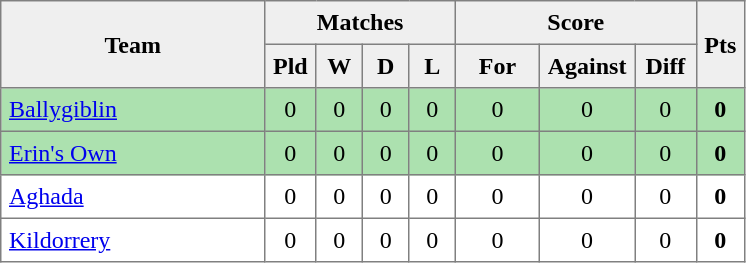<table style=border-collapse:collapse border=1 cellspacing=0 cellpadding=5>
<tr align=center bgcolor=#efefef>
<th rowspan=2 width=165>Team</th>
<th colspan=4>Matches</th>
<th colspan=3>Score</th>
<th rowspan=2width=20>Pts</th>
</tr>
<tr align=center bgcolor=#efefef>
<th width=20>Pld</th>
<th width=20>W</th>
<th width=20>D</th>
<th width=20>L</th>
<th width=45>For</th>
<th width=45>Against</th>
<th width=30>Diff</th>
</tr>
<tr align=center style="background:#ACE1AF;">
<td style="text-align:left;"><a href='#'>Ballygiblin</a></td>
<td>0</td>
<td>0</td>
<td>0</td>
<td>0</td>
<td>0</td>
<td>0</td>
<td>0</td>
<td><strong>0</strong></td>
</tr>
<tr align=center style="background:#ACE1AF;">
<td style="text-align:left;"><a href='#'>Erin's Own</a></td>
<td>0</td>
<td>0</td>
<td>0</td>
<td>0</td>
<td>0</td>
<td>0</td>
<td>0</td>
<td><strong>0</strong></td>
</tr>
<tr align=center>
<td style="text-align:left;"><a href='#'>Aghada</a></td>
<td>0</td>
<td>0</td>
<td>0</td>
<td>0</td>
<td>0</td>
<td>0</td>
<td>0</td>
<td><strong>0</strong></td>
</tr>
<tr align=center>
<td style="text-align:left;"><a href='#'>Kildorrery</a></td>
<td>0</td>
<td>0</td>
<td>0</td>
<td>0</td>
<td>0</td>
<td>0</td>
<td>0</td>
<td><strong>0</strong></td>
</tr>
</table>
